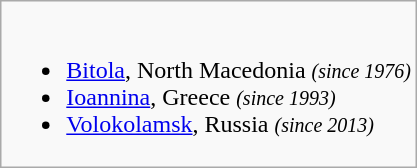<table class="wikitable">
<tr valign="top">
<td><br><ul><li> <a href='#'>Bitola</a>, North Macedonia <small><em>(since 1976)</em></small></li><li> <a href='#'>Ioannina</a>, Greece <small><em>(since 1993)</em></small></li><li> <a href='#'>Volokolamsk</a>, Russia <small><em>(since 2013)</em></small></li></ul></td>
</tr>
</table>
